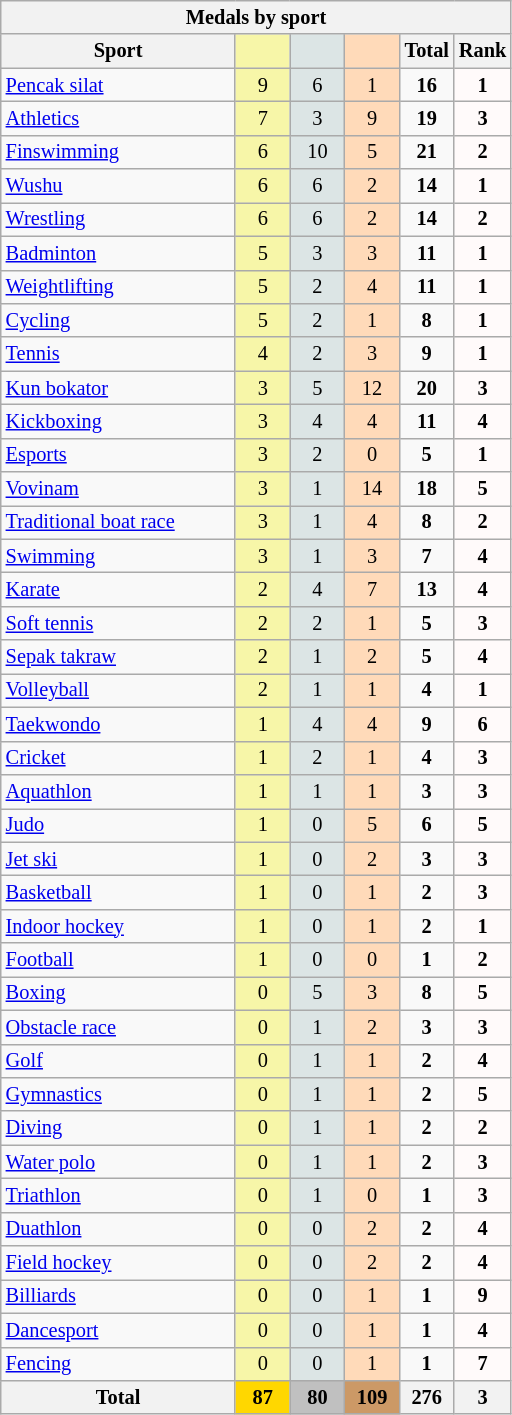<table class="wikitable" style=font-size:85%;float:center;text-align:center>
<tr>
<th colspan=6><strong>Medals by sport</strong></th>
</tr>
<tr>
<th width=150>Sport</th>
<th scope="col" width=30 style="background:#F7F6A8;"></th>
<th scope="col" width=30 style="background:#DCE5E5;"></th>
<th scope="col" width=30 style="background:#FFDAB9;"></th>
<th width=30>Total</th>
<th width=30>Rank</th>
</tr>
<tr>
<td align=left> <a href='#'>Pencak silat</a></td>
<td style="background:#F7F6A8;">9</td>
<td style="background:#DCE5E5;">6</td>
<td style="background:#FFDAB9;">1</td>
<td><strong>16</strong></td>
<td style="background:#FFFAFA;"><strong>1</strong></td>
</tr>
<tr>
<td align=left> <a href='#'>Athletics</a></td>
<td style="background:#F7F6A8;">7</td>
<td style="background:#DCE5E5;">3</td>
<td style="background:#FFDAB9;">9</td>
<td><strong>19</strong></td>
<td style="background:#FFFAFA;"><strong>3</strong></td>
</tr>
<tr>
<td align=left> <a href='#'>Finswimming</a></td>
<td style="background:#F7F6A8;">6</td>
<td style="background:#DCE5E5;">10</td>
<td style="background:#FFDAB9;">5</td>
<td><strong>21</strong></td>
<td style="background:#FFFAFA;"><strong>2</strong></td>
</tr>
<tr>
<td align=left> <a href='#'>Wushu</a></td>
<td style="background:#F7F6A8;">6</td>
<td style="background:#DCE5E5;">6</td>
<td style="background:#FFDAB9;">2</td>
<td><strong>14</strong></td>
<td style="background:#FFFAFA;"><strong>1</strong></td>
</tr>
<tr>
<td align=left> <a href='#'>Wrestling</a></td>
<td style="background:#F7F6A8;">6</td>
<td style="background:#DCE5E5;">6</td>
<td style="background:#FFDAB9;">2</td>
<td><strong>14</strong></td>
<td style="background:#FFFAFA;"><strong>2</strong></td>
</tr>
<tr>
<td align=left> <a href='#'>Badminton</a></td>
<td style="background:#F7F6A8;">5</td>
<td style="background:#DCE5E5;">3</td>
<td style="background:#FFDAB9;">3</td>
<td><strong>11</strong></td>
<td style="background:#FFFAFA;"><strong>1</strong></td>
</tr>
<tr>
<td align=left> <a href='#'>Weightlifting</a></td>
<td style="background:#F7F6A8;">5</td>
<td style="background:#DCE5E5;">2</td>
<td style="background:#FFDAB9;">4</td>
<td><strong>11</strong></td>
<td style="background:#FFFAFA;"><strong>1</strong></td>
</tr>
<tr>
<td align=left> <a href='#'>Cycling</a></td>
<td style="background:#F7F6A8;">5</td>
<td style="background:#DCE5E5;">2</td>
<td style="background:#FFDAB9;">1</td>
<td><strong>8</strong></td>
<td style="background:#FFFAFA;"><strong>1</strong></td>
</tr>
<tr>
<td align=left> <a href='#'>Tennis</a></td>
<td style="background:#F7F6A8;">4</td>
<td style="background:#DCE5E5;">2</td>
<td style="background:#FFDAB9;">3</td>
<td><strong>9</strong></td>
<td style="background:#FFFAFA;"><strong>1</strong></td>
</tr>
<tr>
<td align=left> <a href='#'>Kun bokator</a></td>
<td style="background:#F7F6A8;">3</td>
<td style="background:#DCE5E5;">5</td>
<td style="background:#FFDAB9;">12</td>
<td><strong>20</strong></td>
<td style="background:#FFFAFA;"><strong>3</strong></td>
</tr>
<tr>
<td align=left> <a href='#'>Kickboxing</a></td>
<td style="background:#F7F6A8;">3</td>
<td style="background:#DCE5E5;">4</td>
<td style="background:#FFDAB9;">4</td>
<td><strong>11</strong></td>
<td style="background:#FFFAFA;"><strong>4</strong></td>
</tr>
<tr>
<td align=left> <a href='#'>Esports</a></td>
<td style="background:#F7F6A8;">3</td>
<td style="background:#DCE5E5;">2</td>
<td style="background:#FFDAB9;">0</td>
<td><strong>5</strong></td>
<td style="background:#FFFAFA;"><strong>1</strong></td>
</tr>
<tr>
<td align=left> <a href='#'>Vovinam</a></td>
<td style="background:#F7F6A8;">3</td>
<td style="background:#DCE5E5;">1</td>
<td style="background:#FFDAB9;">14</td>
<td><strong>18</strong></td>
<td style="background:#FFFAFA;"><strong>5</strong></td>
</tr>
<tr>
<td align=left> <a href='#'>Traditional boat race</a></td>
<td style="background:#F7F6A8;">3</td>
<td style="background:#DCE5E5;">1</td>
<td style="background:#FFDAB9;">4</td>
<td><strong>8</strong></td>
<td style="background:#FFFAFA;"><strong>2</strong></td>
</tr>
<tr>
<td align=left> <a href='#'>Swimming</a></td>
<td style="background:#F7F6A8;">3</td>
<td style="background:#DCE5E5;">1</td>
<td style="background:#FFDAB9;">3</td>
<td><strong>7</strong></td>
<td style="background:#FFFAFA;"><strong>4</strong></td>
</tr>
<tr>
<td align=left> <a href='#'>Karate</a></td>
<td style="background:#F7F6A8;">2</td>
<td style="background:#DCE5E5;">4</td>
<td style="background:#FFDAB9;">7</td>
<td><strong>13</strong></td>
<td style="background:#FFFAFA;"><strong>4</strong></td>
</tr>
<tr>
<td align=left> <a href='#'>Soft tennis</a></td>
<td style="background:#F7F6A8;">2</td>
<td style="background:#DCE5E5;">2</td>
<td style="background:#FFDAB9;">1</td>
<td><strong>5</strong></td>
<td style="background:#FFFAFA;"><strong>3</strong></td>
</tr>
<tr>
<td align=left> <a href='#'>Sepak takraw</a></td>
<td style="background:#F7F6A8;">2</td>
<td style="background:#DCE5E5;">1</td>
<td style="background:#FFDAB9;">2</td>
<td><strong>5</strong></td>
<td style="background:#FFFAFA;"><strong>4</strong></td>
</tr>
<tr>
<td align=left> <a href='#'>Volleyball</a></td>
<td style="background:#F7F6A8;">2</td>
<td style="background:#DCE5E5;">1</td>
<td style="background:#FFDAB9;">1</td>
<td><strong>4</strong></td>
<td style="background:#FFFAFA;"><strong>1</strong></td>
</tr>
<tr>
<td align=left> <a href='#'>Taekwondo</a></td>
<td style="background:#F7F6A8;">1</td>
<td style="background:#DCE5E5;">4</td>
<td style="background:#FFDAB9;">4</td>
<td><strong>9</strong></td>
<td style="background:#FFFAFA;"><strong>6</strong></td>
</tr>
<tr>
<td align=left> <a href='#'>Cricket</a></td>
<td style="background:#F7F6A8;">1</td>
<td style="background:#DCE5E5;">2</td>
<td style="background:#FFDAB9;">1</td>
<td><strong>4</strong></td>
<td style="background:#FFFAFA;"><strong>3</strong></td>
</tr>
<tr>
<td align=left> <a href='#'>Aquathlon</a></td>
<td style="background:#F7F6A8;">1</td>
<td style="background:#DCE5E5;">1</td>
<td style="background:#FFDAB9;">1</td>
<td><strong>3</strong></td>
<td style="background:#FFFAFA;"><strong>3</strong></td>
</tr>
<tr>
<td align=left> <a href='#'>Judo</a></td>
<td style="background:#F7F6A8;">1</td>
<td style="background:#DCE5E5;">0</td>
<td style="background:#FFDAB9;">5</td>
<td><strong>6</strong></td>
<td style="background:#FFFAFA;"><strong>5</strong></td>
</tr>
<tr>
<td align=left> <a href='#'>Jet ski</a></td>
<td style="background:#F7F6A8;">1</td>
<td style="background:#DCE5E5;">0</td>
<td style="background:#FFDAB9;">2</td>
<td><strong>3</strong></td>
<td style="background:#FFFAFA;"><strong>3</strong></td>
</tr>
<tr>
<td align=left> <a href='#'>Basketball</a></td>
<td style="background:#F7F6A8;">1</td>
<td style="background:#DCE5E5;">0</td>
<td style="background:#FFDAB9;">1</td>
<td><strong>2</strong></td>
<td style="background:#FFFAFA;"><strong>3</strong></td>
</tr>
<tr>
<td align=left> <a href='#'>Indoor hockey</a></td>
<td style="background:#F7F6A8;">1</td>
<td style="background:#DCE5E5;">0</td>
<td style="background:#FFDAB9;">1</td>
<td><strong>2</strong></td>
<td style="background:#FFFAFA;"><strong>1</strong></td>
</tr>
<tr>
<td align=left> <a href='#'>Football</a></td>
<td style="background:#F7F6A8;">1</td>
<td style="background:#DCE5E5;">0</td>
<td style="background:#FFDAB9;">0</td>
<td><strong>1</strong></td>
<td style="background:#FFFAFA;"><strong>2</strong></td>
</tr>
<tr>
<td align=left> <a href='#'>Boxing</a></td>
<td style="background:#F7F6A8;">0</td>
<td style="background:#DCE5E5;">5</td>
<td style="background:#FFDAB9;">3</td>
<td><strong>8</strong></td>
<td style="background:#FFFAFA;"><strong>5</strong></td>
</tr>
<tr>
<td align=left> <a href='#'>Obstacle race</a></td>
<td style="background:#F7F6A8;">0</td>
<td style="background:#DCE5E5;">1</td>
<td style="background:#FFDAB9;">2</td>
<td><strong>3</strong></td>
<td style="background:#FFFAFA;"><strong>3</strong></td>
</tr>
<tr>
<td align=left> <a href='#'>Golf</a></td>
<td style="background:#F7F6A8;">0</td>
<td style="background:#DCE5E5;">1</td>
<td style="background:#FFDAB9;">1</td>
<td><strong>2</strong></td>
<td style="background:#FFFAFA;"><strong>4</strong></td>
</tr>
<tr>
<td align=left> <a href='#'>Gymnastics</a></td>
<td style="background:#F7F6A8;">0</td>
<td style="background:#DCE5E5;">1</td>
<td style="background:#FFDAB9;">1</td>
<td><strong>2</strong></td>
<td style="background:#FFFAFA;"><strong>5</strong></td>
</tr>
<tr>
<td align=left> <a href='#'>Diving</a></td>
<td style="background:#F7F6A8;">0</td>
<td style="background:#DCE5E5;">1</td>
<td style="background:#FFDAB9;">1</td>
<td><strong>2</strong></td>
<td style="background:#FFFAFA;"><strong>2</strong></td>
</tr>
<tr>
<td align=left> <a href='#'>Water polo</a></td>
<td style="background:#F7F6A8;">0</td>
<td style="background:#DCE5E5;">1</td>
<td style="background:#FFDAB9;">1</td>
<td><strong>2</strong></td>
<td style="background:#FFFAFA;"><strong>3</strong></td>
</tr>
<tr>
<td align=left> <a href='#'>Triathlon</a></td>
<td style="background:#F7F6A8;">0</td>
<td style="background:#DCE5E5;">1</td>
<td style="background:#FFDAB9;">0</td>
<td><strong>1</strong></td>
<td style="background:#FFFAFA;"><strong>3</strong></td>
</tr>
<tr>
<td align=left> <a href='#'>Duathlon</a></td>
<td style="background:#F7F6A8;">0</td>
<td style="background:#DCE5E5;">0</td>
<td style="background:#FFDAB9;">2</td>
<td><strong>2</strong></td>
<td style="background:#FFFAFA;"><strong>4</strong></td>
</tr>
<tr>
<td align=left> <a href='#'>Field hockey</a></td>
<td style="background:#F7F6A8;">0</td>
<td style="background:#DCE5E5;">0</td>
<td style="background:#FFDAB9;">2</td>
<td><strong>2</strong></td>
<td style="background:#FFFAFA;"><strong>4</strong></td>
</tr>
<tr>
<td align=left> <a href='#'>Billiards</a></td>
<td style="background:#F7F6A8;">0</td>
<td style="background:#DCE5E5;">0</td>
<td style="background:#FFDAB9;">1</td>
<td><strong>1</strong></td>
<td style="background:#FFFAFA;"><strong>9</strong></td>
</tr>
<tr>
<td align=left> <a href='#'>Dancesport</a></td>
<td style="background:#F7F6A8;">0</td>
<td style="background:#DCE5E5;">0</td>
<td style="background:#FFDAB9;">1</td>
<td><strong>1</strong></td>
<td style="background:#FFFAFA;"><strong>4</strong></td>
</tr>
<tr>
<td align=left> <a href='#'>Fencing</a></td>
<td style="background:#F7F6A8;">0</td>
<td style="background:#DCE5E5;">0</td>
<td style="background:#FFDAB9;">1</td>
<td><strong>1</strong></td>
<td style="background:#FFFAFA;"><strong>7</strong></td>
</tr>
<tr>
<th>Total</th>
<th style=background:gold>87</th>
<th style=background:silver>80</th>
<th style=background:#c96>109</th>
<th>276</th>
<th><strong>3</strong></th>
</tr>
</table>
